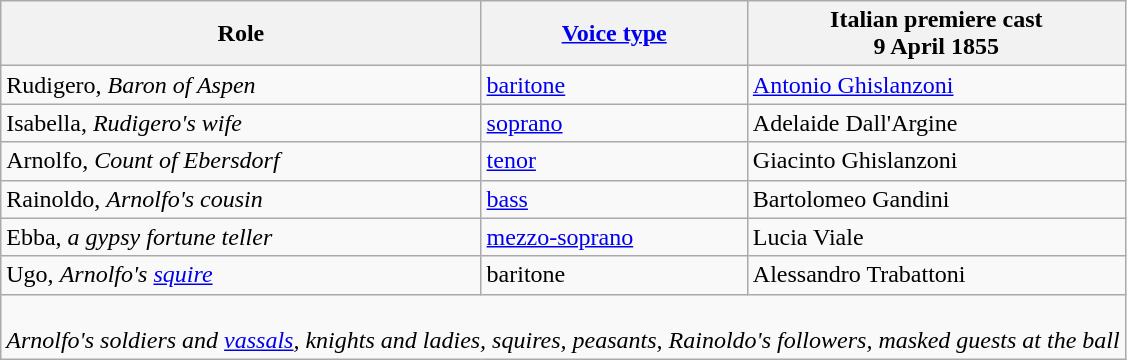<table class="wikitable">
<tr>
<th>Role</th>
<th><a href='#'>Voice type</a></th>
<th>Italian premiere cast<br>9 April 1855</th>
</tr>
<tr>
<td>Rudigero, <em>Baron of Aspen</em></td>
<td><a href='#'>baritone</a></td>
<td><a href='#'>Antonio Ghislanzoni</a></td>
</tr>
<tr>
<td>Isabella, <em>Rudigero's wife</em></td>
<td><a href='#'>soprano</a></td>
<td>Adelaide Dall'Argine</td>
</tr>
<tr>
<td>Arnolfo, <em>Count of Ebersdorf</em></td>
<td><a href='#'>tenor</a></td>
<td>Giacinto Ghislanzoni</td>
</tr>
<tr>
<td>Rainoldo, <em>Arnolfo's cousin</em></td>
<td><a href='#'>bass</a></td>
<td>Bartolomeo Gandini</td>
</tr>
<tr>
<td>Ebba, <em>a gypsy fortune teller</em></td>
<td><a href='#'>mezzo-soprano</a></td>
<td>Lucia Viale</td>
</tr>
<tr>
<td>Ugo, <em>Arnolfo's <a href='#'>squire</a></em></td>
<td>baritone</td>
<td>Alessandro Trabattoni</td>
</tr>
<tr>
<td colspan="3"><br><em>Arnolfo's soldiers and <a href='#'>vassals</a>, knights and ladies, squires, peasants, Rainoldo's followers, masked guests at the ball</em></td>
</tr>
</table>
